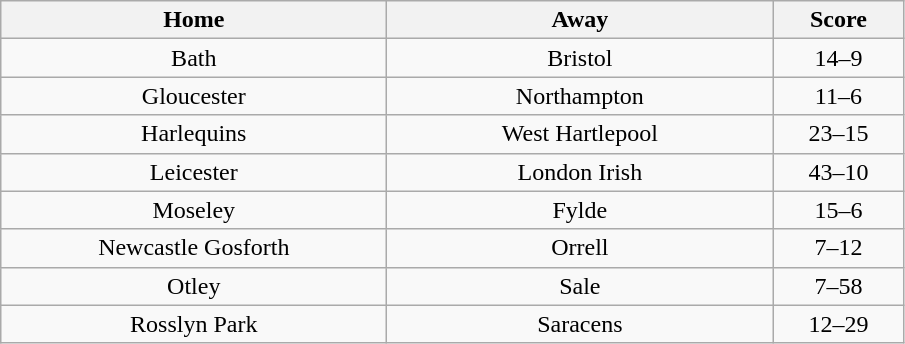<table class="wikitable" style="text-align: center">
<tr>
<th width=250>Home</th>
<th width=250>Away</th>
<th width=80>Score</th>
</tr>
<tr>
<td>Bath</td>
<td>Bristol</td>
<td>14–9</td>
</tr>
<tr>
<td>Gloucester</td>
<td>Northampton</td>
<td>11–6</td>
</tr>
<tr>
<td>Harlequins</td>
<td>West Hartlepool</td>
<td>23–15</td>
</tr>
<tr>
<td>Leicester</td>
<td>London Irish</td>
<td>43–10</td>
</tr>
<tr>
<td>Moseley</td>
<td>Fylde</td>
<td>15–6</td>
</tr>
<tr>
<td>Newcastle Gosforth</td>
<td>Orrell</td>
<td>7–12</td>
</tr>
<tr>
<td>Otley</td>
<td>Sale</td>
<td>7–58</td>
</tr>
<tr>
<td>Rosslyn Park</td>
<td>Saracens</td>
<td>12–29</td>
</tr>
</table>
